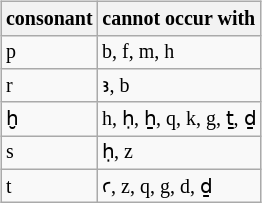<table class="wikitable" style="float:right; font-size:smaller;">
<tr>
<th>consonant</th>
<th>cannot occur with</th>
</tr>
<tr>
<td>p</td>
<td>b, f, m, h</td>
</tr>
<tr>
<td>r</td>
<td>ꜣ, b</td>
</tr>
<tr>
<td>ḫ</td>
<td>h, ḥ, ẖ, q, k, g, ṯ, ḏ</td>
</tr>
<tr>
<td>s</td>
<td>ḥ, z</td>
</tr>
<tr>
<td>t</td>
<td>ꜥ, z, q, g, d, ḏ</td>
</tr>
</table>
